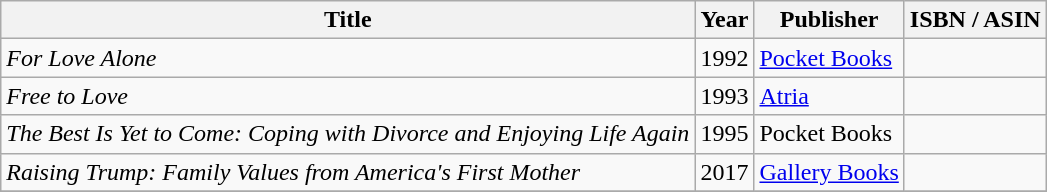<table class="wikitable sortable">
<tr>
<th>Title</th>
<th>Year</th>
<th>Publisher</th>
<th>ISBN / ASIN</th>
</tr>
<tr>
<td><em>For Love Alone</em></td>
<td>1992</td>
<td><a href='#'>Pocket Books</a></td>
<td></td>
</tr>
<tr>
<td><em>Free to Love</em></td>
<td>1993</td>
<td><a href='#'>Atria</a></td>
<td></td>
</tr>
<tr>
<td><em>The Best Is Yet to Come: Coping with Divorce and Enjoying Life Again</em></td>
<td>1995</td>
<td>Pocket Books</td>
<td></td>
</tr>
<tr>
<td><em>Raising Trump: Family Values from America's First Mother</em></td>
<td>2017</td>
<td><a href='#'>Gallery Books</a></td>
<td></td>
</tr>
<tr>
</tr>
</table>
